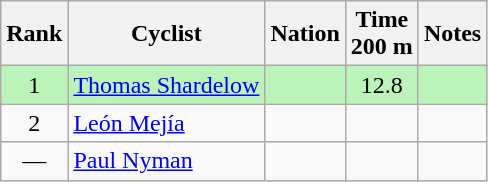<table class="wikitable sortable" style="text-align:center">
<tr>
<th>Rank</th>
<th>Cyclist</th>
<th>Nation</th>
<th>Time<br>200 m</th>
<th>Notes</th>
</tr>
<tr bgcolor=bbf3bb>
<td>1</td>
<td align=left><a href='#'>Thomas Shardelow</a></td>
<td align=left></td>
<td>12.8</td>
<td></td>
</tr>
<tr>
<td>2</td>
<td align=left><a href='#'>León Mejía</a></td>
<td align=left></td>
<td></td>
<td></td>
</tr>
<tr>
<td data-sort-value=3>—</td>
<td align=left><a href='#'>Paul Nyman</a></td>
<td align=left></td>
<td></td>
<td></td>
</tr>
</table>
